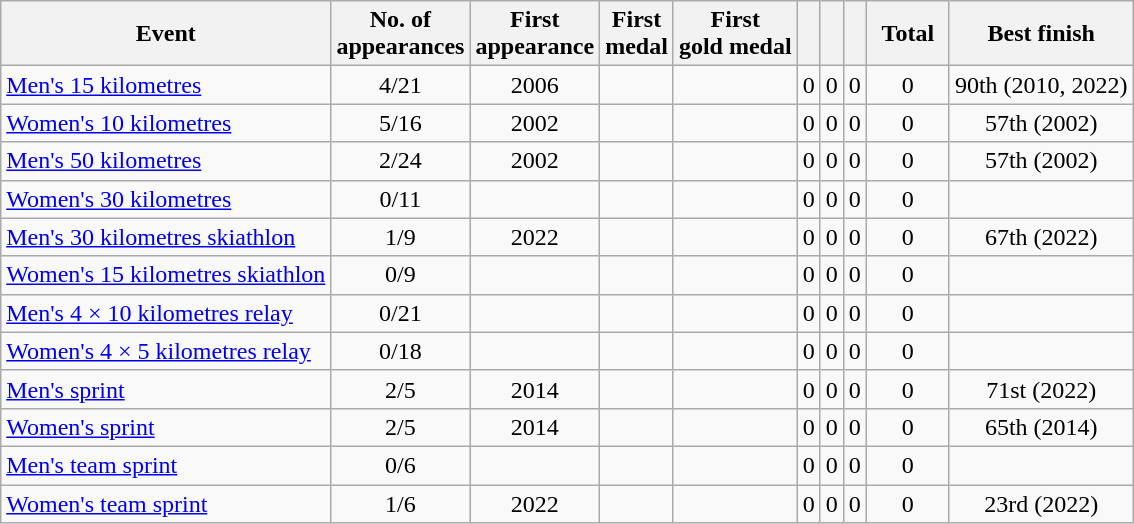<table class="wikitable sortable" style="text-align:center">
<tr>
<th>Event</th>
<th>No. of<br>appearances</th>
<th>First<br>appearance</th>
<th>First<br>medal</th>
<th>First<br>gold medal</th>
<th width:3em; font-weight:bold;"></th>
<th width:3em; font-weight:bold;"></th>
<th width:3em; font-weight:bold;"></th>
<th style="width:3em; font-weight:bold;">Total</th>
<th>Best finish</th>
</tr>
<tr>
<td align=left><a href='#'>Men's 15 kilometres</a></td>
<td>4/21</td>
<td>2006</td>
<td></td>
<td></td>
<td>0</td>
<td>0</td>
<td>0</td>
<td>0</td>
<td>90th (2010, 2022)</td>
</tr>
<tr>
<td align=left><a href='#'>Women's 10 kilometres</a></td>
<td>5/16</td>
<td>2002</td>
<td></td>
<td></td>
<td>0</td>
<td>0</td>
<td>0</td>
<td>0</td>
<td>57th (2002)</td>
</tr>
<tr>
<td align=left><a href='#'>Men's 50 kilometres</a></td>
<td>2/24</td>
<td>2002</td>
<td></td>
<td></td>
<td>0</td>
<td>0</td>
<td>0</td>
<td>0</td>
<td>57th (2002)</td>
</tr>
<tr>
<td align=left><a href='#'>Women's 30 kilometres</a></td>
<td>0/11</td>
<td></td>
<td></td>
<td></td>
<td>0</td>
<td>0</td>
<td>0</td>
<td>0</td>
<td></td>
</tr>
<tr>
<td align=left><a href='#'>Men's 30 kilometres skiathlon</a></td>
<td>1/9</td>
<td>2022</td>
<td></td>
<td></td>
<td>0</td>
<td>0</td>
<td>0</td>
<td>0</td>
<td>67th (2022)</td>
</tr>
<tr>
<td align=left><a href='#'>Women's 15 kilometres skiathlon</a></td>
<td>0/9</td>
<td></td>
<td></td>
<td></td>
<td>0</td>
<td>0</td>
<td>0</td>
<td>0</td>
<td></td>
</tr>
<tr>
<td align=left><a href='#'>Men's 4 × 10 kilometres relay</a></td>
<td>0/21</td>
<td></td>
<td></td>
<td></td>
<td>0</td>
<td>0</td>
<td>0</td>
<td>0</td>
<td></td>
</tr>
<tr>
<td align=left><a href='#'>Women's 4 × 5 kilometres relay</a></td>
<td>0/18</td>
<td></td>
<td></td>
<td></td>
<td>0</td>
<td>0</td>
<td>0</td>
<td>0</td>
<td></td>
</tr>
<tr>
<td align=left><a href='#'>Men's sprint</a></td>
<td>2/5</td>
<td>2014</td>
<td></td>
<td></td>
<td>0</td>
<td>0</td>
<td>0</td>
<td>0</td>
<td>71st (2022)</td>
</tr>
<tr>
<td align=left><a href='#'>Women's sprint</a></td>
<td>2/5</td>
<td>2014</td>
<td></td>
<td></td>
<td>0</td>
<td>0</td>
<td>0</td>
<td>0</td>
<td>65th (2014)</td>
</tr>
<tr>
<td align=left><a href='#'>Men's team sprint</a></td>
<td>0/6</td>
<td></td>
<td></td>
<td></td>
<td>0</td>
<td>0</td>
<td>0</td>
<td>0</td>
<td></td>
</tr>
<tr>
<td align=left><a href='#'>Women's team sprint</a></td>
<td>1/6</td>
<td>2022</td>
<td></td>
<td></td>
<td>0</td>
<td>0</td>
<td>0</td>
<td>0</td>
<td>23rd (2022)</td>
</tr>
</table>
